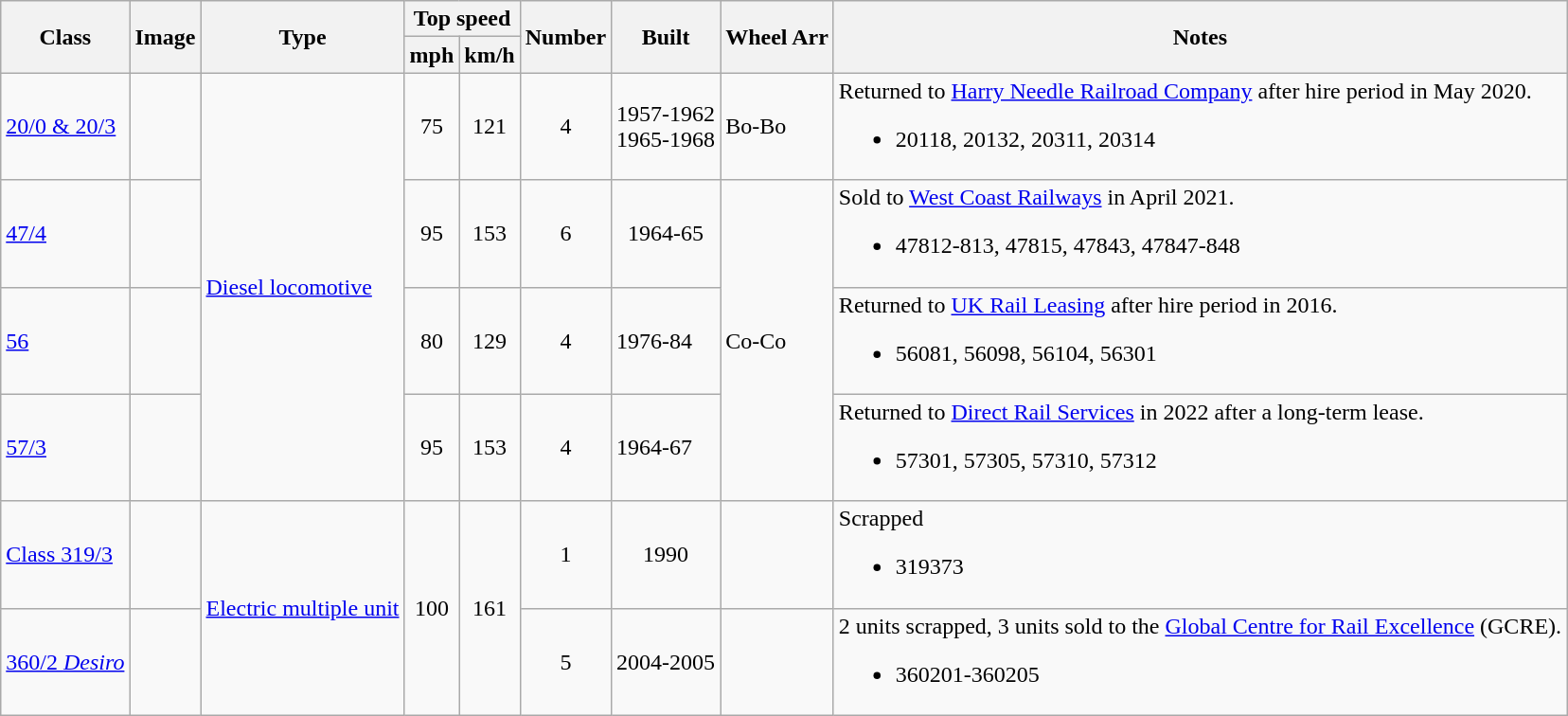<table class="wikitable">
<tr>
<th rowspan="2" align="center">Class</th>
<th rowspan="2" align="center">Image</th>
<th rowspan="2">Type</th>
<th colspan="2">Top speed</th>
<th rowspan="2" align="center">Number</th>
<th rowspan="2" align="center">Built</th>
<th rowspan="2">Wheel Arr</th>
<th rowspan="2">Notes</th>
</tr>
<tr style="background:#f9f9f9;">
<th>mph</th>
<th>km/h</th>
</tr>
<tr>
<td><a href='#'>20/0 & 20/3</a></td>
<td></td>
<td rowspan="4"><a href='#'>Diesel locomotive</a></td>
<td align="center">75</td>
<td align="center">121</td>
<td align="center">4</td>
<td align="center">1957-1962<br>1965-1968</td>
<td>Bo-Bo</td>
<td>Returned to <a href='#'>Harry Needle Railroad Company</a> after hire period in May 2020.<br><ul><li>20118, 20132, 20311, 20314</li></ul></td>
</tr>
<tr>
<td><a href='#'>47/4</a></td>
<td align="center"></td>
<td align="center">95</td>
<td align="center">153</td>
<td align="center">6</td>
<td align="center">1964-65</td>
<td rowspan="3">Co-Co</td>
<td>Sold to <a href='#'>West Coast Railways</a> in April 2021.<br><ul><li>47812-813, 47815, 47843, 47847-848</li></ul></td>
</tr>
<tr>
<td><a href='#'>56</a></td>
<td></td>
<td align="center">80</td>
<td align="center">129</td>
<td align="center">4</td>
<td>1976-84</td>
<td>Returned to <a href='#'>UK Rail Leasing</a> after hire period in 2016.<br><ul><li>56081, 56098, 56104, 56301</li></ul></td>
</tr>
<tr>
<td><a href='#'>57/3</a></td>
<td></td>
<td align="center">95</td>
<td align="center">153</td>
<td align="center">4</td>
<td>1964-67</td>
<td>Returned to <a href='#'>Direct Rail Services</a> in 2022 after a long-term lease.<br><ul><li>57301, 57305, 57310, 57312</li></ul></td>
</tr>
<tr>
<td><a href='#'>Class 319/3</a></td>
<td></td>
<td rowspan="2"><a href='#'>Electric multiple unit</a></td>
<td rowspan="2" align="center">100</td>
<td rowspan="2" align="center">161</td>
<td align="center">1</td>
<td align="center">1990</td>
<td></td>
<td>Scrapped<br><ul><li>319373</li></ul></td>
</tr>
<tr>
<td><a href='#'>360/2 <em>Desiro</em></a></td>
<td align="center"></td>
<td align="center">5</td>
<td align="center">2004-2005</td>
<td></td>
<td>2 units scrapped, 3 units sold to the <a href='#'>Global Centre for Rail Excellence</a> (GCRE).<br><ul><li>360201-360205</li></ul></td>
</tr>
</table>
